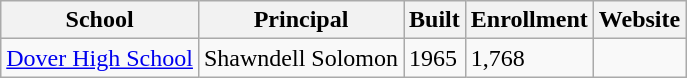<table class="wikitable" border="1">
<tr>
<th>School</th>
<th>Principal</th>
<th>Built</th>
<th>Enrollment</th>
<th>Website</th>
</tr>
<tr>
<td><a href='#'>Dover High School</a></td>
<td>Shawndell Solomon</td>
<td>1965</td>
<td>1,768</td>
<td></td>
</tr>
</table>
